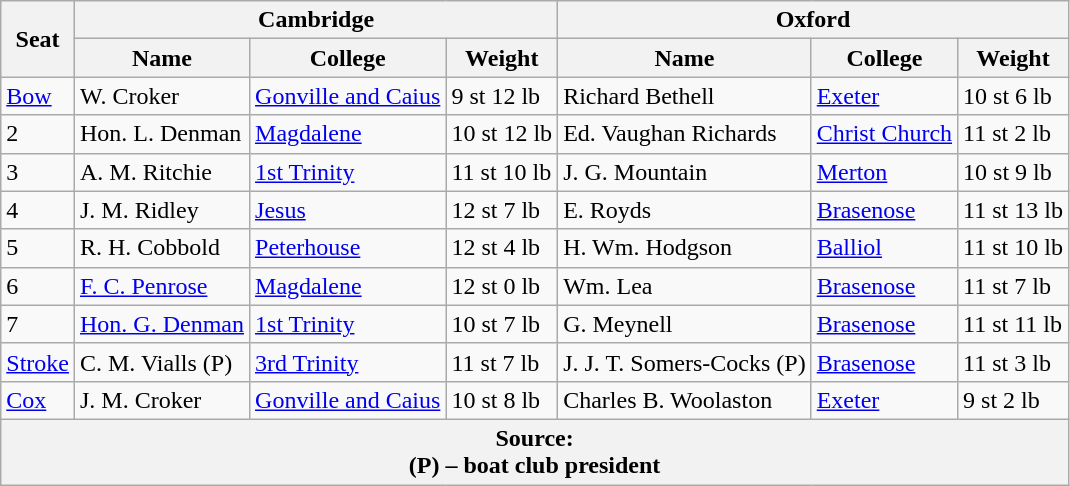<table class=wikitable>
<tr>
<th rowspan="2">Seat</th>
<th colspan="3">Cambridge <br> </th>
<th colspan="3">Oxford <br> </th>
</tr>
<tr>
<th>Name</th>
<th>College</th>
<th>Weight</th>
<th>Name</th>
<th>College</th>
<th>Weight</th>
</tr>
<tr>
<td><a href='#'>Bow</a></td>
<td>W. Croker</td>
<td><a href='#'>Gonville and Caius</a></td>
<td>9 st 12 lb</td>
<td>Richard Bethell</td>
<td><a href='#'>Exeter</a></td>
<td>10 st 6 lb</td>
</tr>
<tr>
<td>2</td>
<td>Hon. L. Denman</td>
<td><a href='#'>Magdalene</a></td>
<td>10 st 12 lb</td>
<td>Ed. Vaughan Richards</td>
<td><a href='#'>Christ Church</a></td>
<td>11 st 2 lb</td>
</tr>
<tr>
<td>3</td>
<td>A. M. Ritchie</td>
<td><a href='#'>1st Trinity</a></td>
<td>11 st 10 lb</td>
<td>J. G. Mountain</td>
<td><a href='#'>Merton</a></td>
<td>10 st 9 lb</td>
</tr>
<tr>
<td>4</td>
<td>J. M. Ridley</td>
<td><a href='#'>Jesus</a></td>
<td>12 st 7 lb</td>
<td>E. Royds</td>
<td><a href='#'>Brasenose</a></td>
<td>11 st 13 lb</td>
</tr>
<tr>
<td>5</td>
<td>R. H. Cobbold</td>
<td><a href='#'>Peterhouse</a></td>
<td>12 st 4 lb</td>
<td>H. Wm. Hodgson</td>
<td><a href='#'>Balliol</a></td>
<td>11 st 10 lb</td>
</tr>
<tr>
<td>6</td>
<td><a href='#'>F. C. Penrose</a></td>
<td><a href='#'>Magdalene</a></td>
<td>12 st 0 lb</td>
<td>Wm. Lea</td>
<td><a href='#'>Brasenose</a></td>
<td>11 st 7 lb</td>
</tr>
<tr>
<td>7</td>
<td><a href='#'>Hon. G. Denman</a></td>
<td><a href='#'>1st Trinity</a></td>
<td>10 st 7 lb</td>
<td>G. Meynell</td>
<td><a href='#'>Brasenose</a></td>
<td>11 st 11 lb</td>
</tr>
<tr>
<td><a href='#'>Stroke</a></td>
<td>C. M. Vialls (P)</td>
<td><a href='#'>3rd Trinity</a></td>
<td>11 st 7 lb</td>
<td>J. J. T. Somers-Cocks (P)</td>
<td><a href='#'>Brasenose</a></td>
<td>11 st 3 lb</td>
</tr>
<tr>
<td><a href='#'>Cox</a></td>
<td>J. M. Croker</td>
<td><a href='#'>Gonville and Caius</a></td>
<td>10 st 8 lb</td>
<td>Charles B. Woolaston</td>
<td><a href='#'>Exeter</a></td>
<td>9 st 2 lb</td>
</tr>
<tr>
<th colspan="7">Source:<br>(P) – boat club president</th>
</tr>
</table>
